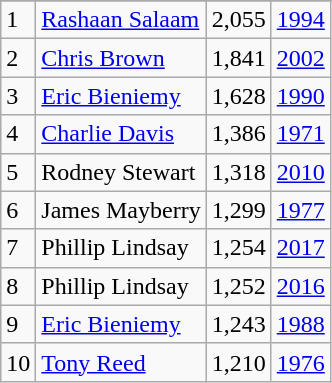<table class="wikitable">
<tr>
</tr>
<tr>
<td>1</td>
<td><a href='#'>Rashaan Salaam</a></td>
<td>2,055</td>
<td><a href='#'>1994</a></td>
</tr>
<tr>
<td>2</td>
<td><a href='#'>Chris Brown</a></td>
<td>1,841</td>
<td><a href='#'>2002</a></td>
</tr>
<tr>
<td>3</td>
<td><a href='#'>Eric Bieniemy</a></td>
<td>1,628</td>
<td><a href='#'>1990</a></td>
</tr>
<tr>
<td>4</td>
<td><a href='#'>Charlie Davis</a></td>
<td>1,386</td>
<td><a href='#'>1971</a></td>
</tr>
<tr>
<td>5</td>
<td>Rodney Stewart</td>
<td>1,318</td>
<td><a href='#'>2010</a></td>
</tr>
<tr>
<td>6</td>
<td>James Mayberry</td>
<td>1,299</td>
<td><a href='#'>1977</a></td>
</tr>
<tr>
<td>7</td>
<td>Phillip Lindsay</td>
<td>1,254</td>
<td><a href='#'>2017</a></td>
</tr>
<tr>
<td>8</td>
<td>Phillip Lindsay</td>
<td>1,252</td>
<td><a href='#'>2016</a></td>
</tr>
<tr>
<td>9</td>
<td><a href='#'>Eric Bieniemy</a></td>
<td>1,243</td>
<td><a href='#'>1988</a></td>
</tr>
<tr>
<td>10</td>
<td><a href='#'>Tony Reed</a></td>
<td>1,210</td>
<td><a href='#'>1976</a></td>
</tr>
</table>
